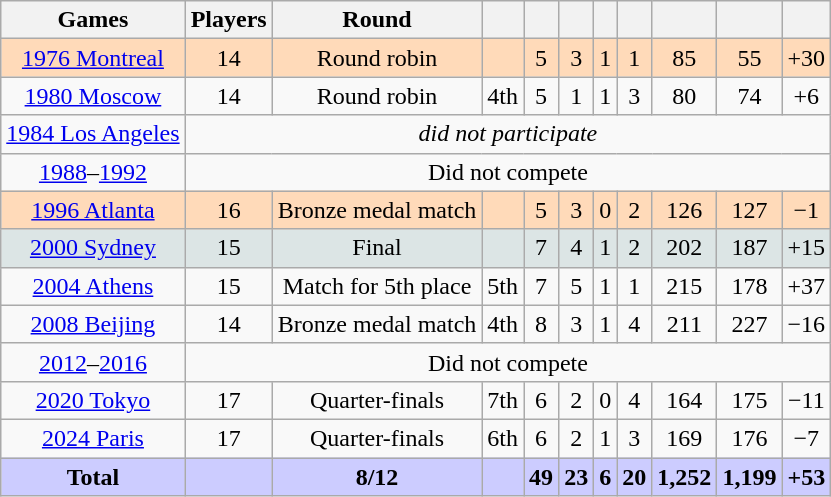<table class="wikitable sortable collapsible collapsed">
<tr>
<th>Games</th>
<th>Players</th>
<th>Round</th>
<th></th>
<th></th>
<th></th>
<th></th>
<th></th>
<th></th>
<th></th>
<th></th>
</tr>
<tr align=center style="background:#ffdab9;">
<td><a href='#'>1976 Montreal</a></td>
<td>14</td>
<td>Round robin</td>
<td></td>
<td>5</td>
<td>3</td>
<td>1</td>
<td>1</td>
<td>85</td>
<td>55</td>
<td>+30</td>
</tr>
<tr align=center>
<td><a href='#'>1980 Moscow</a></td>
<td>14</td>
<td>Round robin</td>
<td>4th</td>
<td>5</td>
<td>1</td>
<td>1</td>
<td>3</td>
<td>80</td>
<td>74</td>
<td>+6</td>
</tr>
<tr align=center>
<td><a href='#'>1984 Los Angeles</a></td>
<td colspan=11><em>did not participate</em></td>
</tr>
<tr align=center>
<td><a href='#'>1988</a>–<a href='#'>1992</a></td>
<td colspan=11>Did not compete</td>
</tr>
<tr align=center style="background:#ffdab9;">
<td><a href='#'>1996 Atlanta</a></td>
<td>16</td>
<td>Bronze medal match</td>
<td></td>
<td>5</td>
<td>3</td>
<td>0</td>
<td>2</td>
<td>126</td>
<td>127</td>
<td>−1</td>
</tr>
<tr align=center style="background:#dce5e5;">
<td><a href='#'>2000 Sydney</a></td>
<td>15</td>
<td>Final</td>
<td></td>
<td>7</td>
<td>4</td>
<td>1</td>
<td>2</td>
<td>202</td>
<td>187</td>
<td>+15</td>
</tr>
<tr align=center>
<td><a href='#'>2004 Athens</a></td>
<td>15</td>
<td>Match for 5th place</td>
<td>5th</td>
<td>7</td>
<td>5</td>
<td>1</td>
<td>1</td>
<td>215</td>
<td>178</td>
<td>+37</td>
</tr>
<tr align=center>
<td><a href='#'>2008 Beijing</a></td>
<td>14</td>
<td>Bronze medal match</td>
<td>4th</td>
<td>8</td>
<td>3</td>
<td>1</td>
<td>4</td>
<td>211</td>
<td>227</td>
<td>−16</td>
</tr>
<tr align=center>
<td><a href='#'>2012</a>–<a href='#'>2016</a></td>
<td colspan=11>Did not compete</td>
</tr>
<tr align=center>
<td><a href='#'>2020 Tokyo</a></td>
<td>17</td>
<td>Quarter-finals</td>
<td>7th</td>
<td>6</td>
<td>2</td>
<td>0</td>
<td>4</td>
<td>164</td>
<td>175</td>
<td>−11</td>
</tr>
<tr align=center>
<td><a href='#'>2024 Paris</a></td>
<td>17</td>
<td>Quarter-finals</td>
<td>6th</td>
<td>6</td>
<td>2</td>
<td>1</td>
<td>3</td>
<td>169</td>
<td>176</td>
<td>−7</td>
</tr>
<tr style="text-align:center; background-color:#ccf;">
<td><strong>Total</strong></td>
<td></td>
<td><strong>8/12</strong></td>
<td></td>
<td><strong>49</strong></td>
<td><strong>23</strong></td>
<td><strong>6</strong></td>
<td><strong>20</strong></td>
<td><strong>1,252</strong></td>
<td><strong>1,199</strong></td>
<td><strong>+53</strong></td>
</tr>
</table>
